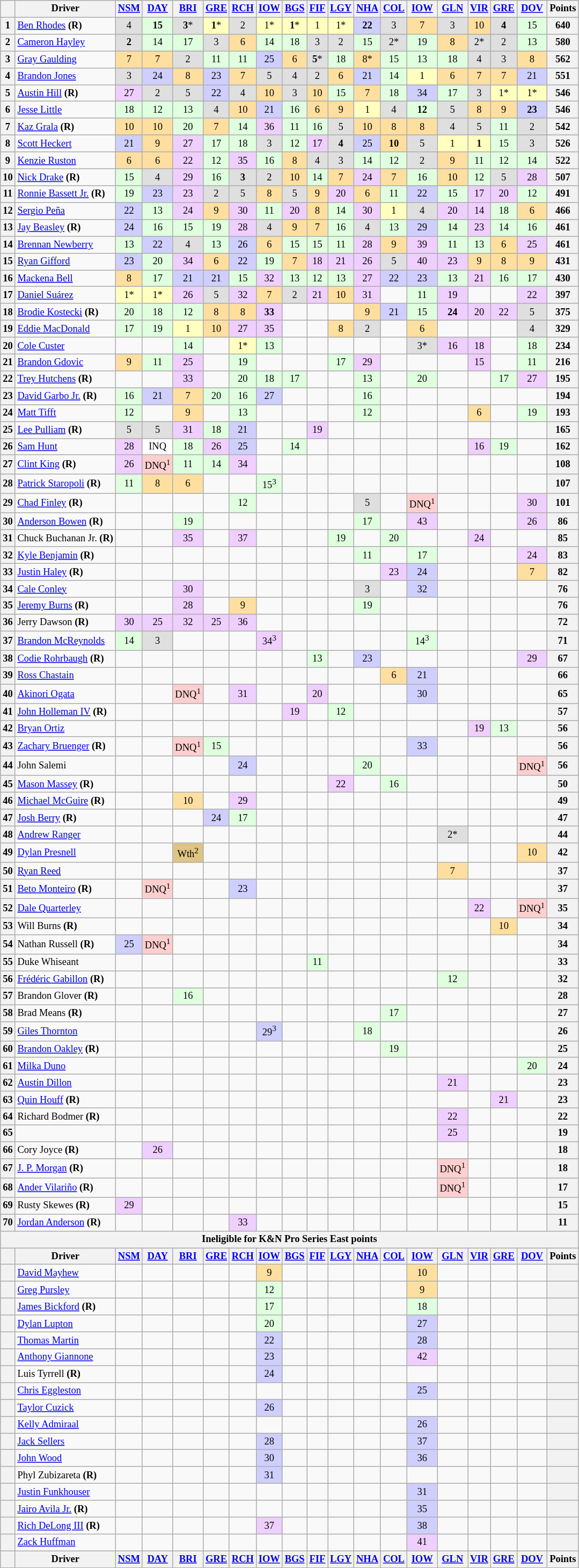<table class="wikitable" style="font-size:77%; text-align:center;">
<tr>
<th></th>
<th>Driver</th>
<th><a href='#'>NSM</a></th>
<th><a href='#'>DAY</a></th>
<th><a href='#'>BRI</a></th>
<th><a href='#'>GRE</a></th>
<th><a href='#'>RCH</a></th>
<th><a href='#'>IOW</a></th>
<th><a href='#'>BGS</a></th>
<th><a href='#'>FIF</a></th>
<th><a href='#'>LGY</a></th>
<th><a href='#'>NHA</a></th>
<th><a href='#'>COL</a></th>
<th><a href='#'>IOW</a></th>
<th><a href='#'>GLN</a></th>
<th><a href='#'>VIR</a></th>
<th><a href='#'>GRE</a></th>
<th><a href='#'>DOV</a></th>
<th valign="middle">Points</th>
</tr>
<tr>
<th>1</th>
<td align="left"><a href='#'>Ben Rhodes</a> <strong>(R)</strong></td>
<td style="background:#DFDFDF;">4</td>
<td style="background:#DFFFDF;"><strong>15</strong></td>
<td style="background:#DFDFDF;"><strong>3</strong>*</td>
<td style="background:#FFFFBF;"><strong>1</strong>*</td>
<td style="background:#DFDFDF;">2</td>
<td style="background:#FFFFBF;">1*</td>
<td style="background:#FFFFBF;"><strong>1</strong>*</td>
<td style="background:#FFFFBF;">1</td>
<td style="background:#FFFFBF;">1*</td>
<td style="background:#CFCFFF;"><strong>22</strong></td>
<td style="background:#DFDFDF;">3</td>
<td style="background:#FFDF9F;">7</td>
<td style="background:#DFDFDF;">3</td>
<td style="background:#FFDF9F;">10</td>
<td style="background:#DFDFDF;"><strong>4</strong></td>
<td style="background:#DFFFDF;">15</td>
<th>640</th>
</tr>
<tr>
<th>2</th>
<td align="left"><a href='#'>Cameron Hayley</a></td>
<td style="background:#DFDFDF;"><strong>2</strong></td>
<td style="background:#DFFFDF;">14</td>
<td style="background:#DFFFDF;">17</td>
<td style="background:#DFDFDF;">3</td>
<td style="background:#FFDF9F;">6</td>
<td style="background:#DFFFDF;">14</td>
<td style="background:#DFFFDF;">18</td>
<td style="background:#DFDFDF;">3</td>
<td style="background:#DFDFDF;">2</td>
<td style="background:#DFFFDF;">15</td>
<td style="background:#DFDFDF;">2*</td>
<td style="background:#DFFFDF;">19</td>
<td style="background:#FFDF9F;">8</td>
<td style="background:#DFDFDF;">2*</td>
<td style="background:#DFDFDF;">2</td>
<td style="background:#DFFFDF;">13</td>
<th>580</th>
</tr>
<tr>
<th>3</th>
<td align="left"><a href='#'>Gray Gaulding</a></td>
<td style="background:#FFDF9F;">7</td>
<td style="background:#FFDF9F;">7</td>
<td style="background:#DFDFDF;">2</td>
<td style="background:#DFFFDF;">11</td>
<td style="background:#DFFFDF;">11</td>
<td style="background:#CFCFFF;">25</td>
<td style="background:#FFDF9F;">6</td>
<td style="background:#DFDFDF;"><strong>5</strong>*</td>
<td style="background:#DFFFDF;">18</td>
<td style="background:#FFDF9F;">8*</td>
<td style="background:#DFFFDF;">15</td>
<td style="background:#DFFFDF;">13</td>
<td style="background:#DFFFDF;">18</td>
<td style="background:#DFDFDF;">4</td>
<td style="background:#DFDFDF;">3</td>
<td style="background:#FFDF9F;">8</td>
<th>562</th>
</tr>
<tr>
<th>4</th>
<td align="left"><a href='#'>Brandon Jones</a></td>
<td style="background:#DFDFDF;">3</td>
<td style="background:#CFCFFF;">24</td>
<td style="background:#FFDF9F;">8</td>
<td style="background:#CFCFFF;">23</td>
<td style="background:#FFDF9F;">7</td>
<td style="background:#DFDFDF;">5</td>
<td style="background:#DFDFDF;">4</td>
<td style="background:#DFDFDF;">2</td>
<td style="background:#FFDF9F;">6</td>
<td style="background:#CFCFFF;">21</td>
<td style="background:#DFFFDF;">14</td>
<td style="background:#FFFFBF;">1</td>
<td style="background:#FFDF9F;">6</td>
<td style="background:#FFDF9F;">7</td>
<td style="background:#FFDF9F;">7</td>
<td style="background:#CFCFFF;">21</td>
<th>551</th>
</tr>
<tr>
<th>5</th>
<td align="left"><a href='#'>Austin Hill</a> <strong>(R)</strong></td>
<td style="background:#EFCFFF;">27</td>
<td style="background:#DFDFDF;">2</td>
<td style="background:#DFDFDF;">5</td>
<td style="background:#CFCFFF;">22</td>
<td style="background:#DFDFDF;">4</td>
<td style="background:#FFDF9F;">10</td>
<td style="background:#DFDFDF;">3</td>
<td style="background:#FFDF9F;">10</td>
<td style="background:#DFFFDF;">15</td>
<td style="background:#FFDF9F;">7</td>
<td style="background:#DFFFDF;">18</td>
<td style="background:#CFCFFF;">34</td>
<td style="background:#DFFFDF;">17</td>
<td style="background:#DFDFDF;">3</td>
<td style="background:#FFFFBF;">1*</td>
<td style="background:#FFFFBF;">1*</td>
<th>546</th>
</tr>
<tr>
<th>6</th>
<td align="left"><a href='#'>Jesse Little</a></td>
<td style="background:#DFFFDF;">18</td>
<td style="background:#DFFFDF;">12</td>
<td style="background:#DFFFDF;">13</td>
<td style="background:#DFDFDF;">4</td>
<td style="background:#FFDF9F;">10</td>
<td style="background:#CFCFFF;">21</td>
<td style="background:#DFFFDF;">16</td>
<td style="background:#FFDF9F;">6</td>
<td style="background:#FFDF9F;">9</td>
<td style="background:#FFFFBF;">1</td>
<td style="background:#DFDFDF;">4</td>
<td style="background:#DFFFDF;"><strong>12</strong></td>
<td style="background:#DFDFDF;">5</td>
<td style="background:#FFDF9F;">8</td>
<td style="background:#FFDF9F;">9</td>
<td style="background:#CFCFFF;"><strong>23</strong></td>
<th>546</th>
</tr>
<tr>
<th>7</th>
<td align="left"><a href='#'>Kaz Grala</a> <strong>(R)</strong></td>
<td style="background:#FFDF9F;">10</td>
<td style="background:#FFDF9F;">10</td>
<td style="background:#DFFFDF;">20</td>
<td style="background:#FFDF9F;">7</td>
<td style="background:#DFFFDF;">14</td>
<td style="background:#EFCFFF;">36</td>
<td style="background:#DFFFDF;">11</td>
<td style="background:#DFFFDF;">16</td>
<td style="background:#DFDFDF;">5</td>
<td style="background:#FFDF9F;">10</td>
<td style="background:#FFDF9F;">8</td>
<td style="background:#FFDF9F;">8</td>
<td style="background:#DFDFDF;">4</td>
<td style="background:#DFDFDF;">5</td>
<td style="background:#DFFFDF;">11</td>
<td style="background:#DFDFDF;">2</td>
<th>542</th>
</tr>
<tr>
<th>8</th>
<td align="left"><a href='#'>Scott Heckert</a></td>
<td style="background:#CFCFFF;">21</td>
<td style="background:#FFDF9F;">9</td>
<td style="background:#EFCFFF;">27</td>
<td style="background:#DFFFDF;">17</td>
<td style="background:#DFFFDF;">18</td>
<td style="background:#DFDFDF;">3</td>
<td style="background:#DFFFDF;">12</td>
<td style="background:#EFCFFF;">17</td>
<td style="background:#DFDFDF;"><strong>4</strong></td>
<td style="background:#CFCFFF;">25</td>
<td style="background:#FFDF9F;"><strong>10</strong></td>
<td style="background:#DFDFDF;">5</td>
<td style="background:#FFFFBF;">1</td>
<td style="background:#FFFFBF;"><strong>1</strong></td>
<td style="background:#DFFFDF;">15</td>
<td style="background:#DFDFDF;">3</td>
<th>526</th>
</tr>
<tr>
<th>9</th>
<td align="left"><a href='#'>Kenzie Ruston</a></td>
<td style="background:#FFDF9F;">6</td>
<td style="background:#FFDF9F;">6</td>
<td style="background:#EFCFFF;">22</td>
<td style="background:#DFFFDF;">12</td>
<td style="background:#EFCFFF;">35</td>
<td style="background:#DFFFDF;">16</td>
<td style="background:#FFDF9F;">8</td>
<td style="background:#DFDFDF;">4</td>
<td style="background:#DFDFDF;">3</td>
<td style="background:#DFFFDF;">14</td>
<td style="background:#DFFFDF;">12</td>
<td style="background:#DFDFDF;">2</td>
<td style="background:#FFDF9F;">9</td>
<td style="background:#DFFFDF;">11</td>
<td style="background:#DFFFDF;">12</td>
<td style="background:#DFFFDF;">14</td>
<th>522</th>
</tr>
<tr>
<th>10</th>
<td align="left"><a href='#'>Nick Drake</a> <strong>(R)</strong></td>
<td style="background:#DFFFDF;">15</td>
<td style="background:#DFDFDF;">4</td>
<td style="background:#EFCFFF;">29</td>
<td style="background:#DFFFDF;">16</td>
<td style="background:#DFDFDF;"><strong>3</strong></td>
<td style="background:#DFDFDF;">2</td>
<td style="background:#FFDF9F;">10</td>
<td style="background:#DFFFDF;">14</td>
<td style="background:#FFDF9F;">7</td>
<td style="background:#EFCFFF;">24</td>
<td style="background:#FFDF9F;">7</td>
<td style="background:#DFFFDF;">16</td>
<td style="background:#FFDF9F;">10</td>
<td style="background:#DFFFDF;">12</td>
<td style="background:#DFDFDF;">5</td>
<td style="background:#EFCFFF;">28</td>
<th>507</th>
</tr>
<tr>
<th>11</th>
<td align="left"><a href='#'>Ronnie Bassett Jr.</a> <strong>(R)</strong></td>
<td style="background:#DFFFDF;">19</td>
<td style="background:#CFCFFF;">23</td>
<td style="background:#EFCFFF;">23</td>
<td style="background:#DFDFDF;">2</td>
<td style="background:#DFDFDF;">5</td>
<td style="background:#FFDF9F;">8</td>
<td style="background:#DFDFDF;">5</td>
<td style="background:#FFDF9F;">9</td>
<td style="background:#EFCFFF;">20</td>
<td style="background:#FFDF9F;">6</td>
<td style="background:#DFFFDF;">11</td>
<td style="background:#CFCFFF;">22</td>
<td style="background:#DFFFDF;">15</td>
<td style="background:#EFCFFF;">17</td>
<td style="background:#EFCFFF;">20</td>
<td style="background:#DFFFDF;">12</td>
<th>491</th>
</tr>
<tr>
<th>12</th>
<td align="left"><a href='#'>Sergio Peña</a></td>
<td style="background:#CFCFFF;">22</td>
<td style="background:#DFFFDF;">13</td>
<td style="background:#EFCFFF;">24</td>
<td style="background:#FFDF9F;">9</td>
<td style="background:#EFCFFF;">30</td>
<td style="background:#DFFFDF;">11</td>
<td style="background:#EFCFFF;">20</td>
<td style="background:#FFDF9F;">8</td>
<td style="background:#DFFFDF;">14</td>
<td style="background:#EFCFFF;">30</td>
<td style="background:#FFFFBF;">1</td>
<td style="background:#DFDFDF;">4</td>
<td style="background:#EFCFFF;">20</td>
<td style="background:#EFCFFF;">14</td>
<td style="background:#DFFFDF;">18</td>
<td style="background:#FFDF9F;">6</td>
<th>466</th>
</tr>
<tr>
<th>13</th>
<td align="left"><a href='#'>Jay Beasley</a> <strong>(R)</strong></td>
<td style="background:#CFCFFF;">24</td>
<td style="background:#DFFFDF;">16</td>
<td style="background:#DFFFDF;">15</td>
<td style="background:#DFFFDF;">19</td>
<td style="background:#EFCFFF;">28</td>
<td style="background:#DFDFDF;">4</td>
<td style="background:#FFDF9F;">9</td>
<td style="background:#FFDF9F;">7</td>
<td style="background:#DFFFDF;">16</td>
<td style="background:#DFDFDF;">4</td>
<td style="background:#DFFFDF;">13</td>
<td style="background:#CFCFFF;">29</td>
<td style="background:#DFFFDF;">14</td>
<td style="background:#EFCFFF;">23</td>
<td style="background:#DFFFDF;">14</td>
<td style="background:#DFFFDF;">16</td>
<th>461</th>
</tr>
<tr>
<th>14</th>
<td align="left"><a href='#'>Brennan Newberry</a></td>
<td style="background:#DFFFDF;">13</td>
<td style="background:#CFCFFF;">22</td>
<td style="background:#DFDFDF;">4</td>
<td style="background:#DFFFDF;">13</td>
<td style="background:#CFCFFF;">26</td>
<td style="background:#FFDF9F;">6</td>
<td style="background:#DFFFDF;">15</td>
<td style="background:#DFFFDF;">15</td>
<td style="background:#DFFFDF;">11</td>
<td style="background:#EFCFFF;">28</td>
<td style="background:#FFDF9F;">9</td>
<td style="background:#EFCFFF;">39</td>
<td style="background:#DFFFDF;">11</td>
<td style="background:#DFFFDF;">13</td>
<td style="background:#FFDF9F;">6</td>
<td style="background:#EFCFFF;">25</td>
<th>461</th>
</tr>
<tr>
<th>15</th>
<td align="left"><a href='#'>Ryan Gifford</a></td>
<td style="background:#CFCFFF;">23</td>
<td style="background:#DFFFDF;">20</td>
<td style="background:#EFCFFF;">34</td>
<td style="background:#FFDF9F;">6</td>
<td style="background:#CFCFFF;">22</td>
<td style="background:#DFFFDF;">19</td>
<td style="background:#FFDF9F;">7</td>
<td style="background:#EFCFFF;">18</td>
<td style="background:#EFCFFF;">21</td>
<td style="background:#EFCFFF;">26</td>
<td style="background:#DFDFDF;">5</td>
<td style="background:#EFCFFF;">40</td>
<td style="background:#EFCFFF;">23</td>
<td style="background:#FFDF9F;">9</td>
<td style="background:#FFDF9F;">8</td>
<td style="background:#FFDF9F;">9</td>
<th>431</th>
</tr>
<tr>
<th>16</th>
<td align="left"><a href='#'>Mackena Bell</a></td>
<td style="background:#FFDF9F;">8</td>
<td style="background:#DFFFDF;">17</td>
<td style="background:#CFCFFF;">21</td>
<td style="background:#CFCFFF;">21</td>
<td style="background:#DFFFDF;">15</td>
<td style="background:#EFCFFF;">32</td>
<td style="background:#DFFFDF;">13</td>
<td style="background:#DFFFDF;">12</td>
<td style="background:#DFFFDF;">13</td>
<td style="background:#EFCFFF;">27</td>
<td style="background:#CFCFFF;">22</td>
<td style="background:#CFCFFF;">23</td>
<td style="background:#DFFFDF;">13</td>
<td style="background:#EFCFFF;">21</td>
<td style="background:#DFFFDF;">16</td>
<td style="background:#DFFFDF;">17</td>
<th>430</th>
</tr>
<tr>
<th>17</th>
<td align="left"><a href='#'>Daniel Suárez</a></td>
<td style="background:#FFFFBF;">1*</td>
<td style="background:#FFFFBF;">1*</td>
<td style="background:#EFCFFF;">26</td>
<td style="background:#DFDFDF;">5</td>
<td style="background:#EFCFFF;">32</td>
<td style="background:#FFDF9F;">7</td>
<td style="background:#DFDFDF;">2</td>
<td style="background:#EFCFFF;">21</td>
<td style="background:#FFDF9F;">10</td>
<td style="background:#EFCFFF;">31</td>
<td></td>
<td style="background:#DFFFDF;">11</td>
<td style="background:#EFCFFF;">19</td>
<td></td>
<td></td>
<td style="background:#EFCFFF;">22</td>
<th>397</th>
</tr>
<tr>
<th>18</th>
<td align="left"><a href='#'>Brodie Kostecki</a> <strong>(R)</strong></td>
<td style="background:#DFFFDF;">20</td>
<td style="background:#DFFFDF;">18</td>
<td style="background:#DFFFDF;">12</td>
<td style="background:#FFDF9F;">8</td>
<td style="background:#FFDF9F;">8</td>
<td style="background:#EFCFFF;"><strong>33</strong></td>
<td></td>
<td></td>
<td></td>
<td style="background:#FFDF9F;">9</td>
<td style="background:#CFCFFF;">21</td>
<td style="background:#DFFFDF;">15</td>
<td style="background:#EFCFFF;"><strong>24</strong></td>
<td style="background:#EFCFFF;">20</td>
<td style="background:#EFCFFF;">22</td>
<td style="background:#DFDFDF;">5</td>
<th>375</th>
</tr>
<tr>
<th>19</th>
<td align="left"><a href='#'>Eddie MacDonald</a></td>
<td style="background:#DFFFDF;">17</td>
<td style="background:#DFFFDF;">19</td>
<td style="background:#FFFFBF;">1</td>
<td style="background:#FFDF9F;">10</td>
<td style="background:#EFCFFF;">27</td>
<td style="background:#EFCFFF;">35</td>
<td></td>
<td></td>
<td style="background:#FFDF9F;">8</td>
<td style="background:#DFDFDF;">2</td>
<td></td>
<td style="background:#FFDF9F;">6</td>
<td></td>
<td></td>
<td></td>
<td style="background:#DFDFDF;">4</td>
<th>329</th>
</tr>
<tr>
<th>20</th>
<td align="left"><a href='#'>Cole Custer</a></td>
<td></td>
<td></td>
<td style="background:#DFFFDF;">14</td>
<td></td>
<td style="background:#FFFFBF;">1*</td>
<td style="background:#DFFFDF;">13</td>
<td></td>
<td></td>
<td></td>
<td></td>
<td></td>
<td style="background:#DFDFDF;">3*</td>
<td style="background:#EFCFFF;">16</td>
<td style="background:#EFCFFF;">18</td>
<td></td>
<td style="background:#DFFFDF;">18</td>
<th>234</th>
</tr>
<tr>
<th>21</th>
<td align="left"><a href='#'>Brandon Gdovic</a></td>
<td style="background:#FFDF9F;">9</td>
<td style="background:#DFFFDF;">11</td>
<td style="background:#EFCFFF;">25</td>
<td></td>
<td style="background:#DFFFDF;">19</td>
<td></td>
<td></td>
<td></td>
<td style="background:#DFFFDF;">17</td>
<td style="background:#EFCFFF;">29</td>
<td></td>
<td></td>
<td></td>
<td style="background:#EFCFFF;">15</td>
<td></td>
<td style="background:#DFFFDF;">11</td>
<th>216</th>
</tr>
<tr>
<th>22</th>
<td align="left"><a href='#'>Trey Hutchens</a> <strong>(R)</strong></td>
<td></td>
<td></td>
<td style="background:#EFCFFF;">33</td>
<td></td>
<td style="background:#DFFFDF;">20</td>
<td style="background:#DFFFDF;">18</td>
<td style="background:#DFFFDF;">17</td>
<td></td>
<td></td>
<td style="background:#DFFFDF;">13</td>
<td></td>
<td style="background:#DFFFDF;">20</td>
<td></td>
<td></td>
<td style="background:#DFFFDF;">17</td>
<td style="background:#EFCFFF;">27</td>
<th>195</th>
</tr>
<tr>
<th>23</th>
<td align="left"><a href='#'>David Garbo Jr.</a> <strong>(R)</strong></td>
<td style="background:#DFFFDF;">16</td>
<td style="background:#CFCFFF;">21</td>
<td style="background:#FFDF9F;">7</td>
<td style="background:#DFFFDF;">20</td>
<td style="background:#DFFFDF;">16</td>
<td style="background:#CFCFFF;">27</td>
<td></td>
<td></td>
<td></td>
<td style="background:#DFFFDF;">16</td>
<td></td>
<td></td>
<td></td>
<td></td>
<td></td>
<td></td>
<th>194</th>
</tr>
<tr>
<th>24</th>
<td align="left"><a href='#'>Matt Tifft</a></td>
<td style="background:#DFFFDF;">12</td>
<td></td>
<td style="background:#FFDF9F;">9</td>
<td></td>
<td style="background:#DFFFDF;">13</td>
<td></td>
<td></td>
<td></td>
<td></td>
<td style="background:#DFFFDF;">12</td>
<td></td>
<td></td>
<td></td>
<td style="background:#FFDF9F;">6</td>
<td></td>
<td style="background:#DFFFDF;">19</td>
<th>193</th>
</tr>
<tr>
<th>25</th>
<td align="left"><a href='#'>Lee Pulliam</a> <strong>(R)</strong></td>
<td style="background:#DFDFDF;">5</td>
<td style="background:#DFDFDF;">5</td>
<td style="background:#EFCFFF;">31</td>
<td style="background:#DFFFDF;">18</td>
<td style="background:#CFCFFF;">21</td>
<td></td>
<td></td>
<td style="background:#EFCFFF;">19</td>
<td></td>
<td></td>
<td></td>
<td></td>
<td></td>
<td></td>
<td></td>
<td></td>
<th>165</th>
</tr>
<tr>
<th>26</th>
<td align="left"><a href='#'>Sam Hunt</a></td>
<td style="background:#EFCFFF;">28</td>
<td style="background:#FFFFFF;">INQ</td>
<td style="background:#DFFFDF;">18</td>
<td style="background:#EFCFFF;">26</td>
<td style="background:#CFCFFF;">25</td>
<td></td>
<td style="background:#DFFFDF;">14</td>
<td></td>
<td></td>
<td></td>
<td></td>
<td></td>
<td></td>
<td style="background:#EFCFFF;">16</td>
<td style="background:#DFFFDF;">19</td>
<td></td>
<th>162</th>
</tr>
<tr>
<th>27</th>
<td align="left"><a href='#'>Clint King</a> <strong>(R)</strong></td>
<td style="background:#EFCFFF;">26</td>
<td style="background:#FFCFCF;">DNQ<sup>1</sup></td>
<td style="background:#DFFFDF;">11</td>
<td style="background:#DFFFDF;">14</td>
<td style="background:#EFCFFF;">34</td>
<td></td>
<td></td>
<td></td>
<td></td>
<td></td>
<td></td>
<td></td>
<td></td>
<td></td>
<td></td>
<td></td>
<th>108</th>
</tr>
<tr>
<th>28</th>
<td align="left"><a href='#'>Patrick Staropoli</a> <strong>(R)</strong></td>
<td style="background:#DFFFDF;">11</td>
<td style="background:#FFDF9F;">8</td>
<td style="background:#FFDF9F;">6</td>
<td></td>
<td></td>
<td style="background:#DFFFDF;">15<sup>3</sup></td>
<td></td>
<td></td>
<td></td>
<td></td>
<td></td>
<td></td>
<td></td>
<td></td>
<td></td>
<td></td>
<th>107</th>
</tr>
<tr>
<th>29</th>
<td align="left"><a href='#'>Chad Finley</a> <strong>(R)</strong></td>
<td></td>
<td></td>
<td></td>
<td></td>
<td style="background:#DFFFDF;">12</td>
<td></td>
<td></td>
<td></td>
<td></td>
<td style="background:#DFDFDF;">5</td>
<td></td>
<td style="background:#FFCFCF;">DNQ<sup>1</sup></td>
<td></td>
<td></td>
<td></td>
<td style="background:#EFCFFF;">30</td>
<th>101</th>
</tr>
<tr>
<th>30</th>
<td align="left"><a href='#'>Anderson Bowen</a> <strong>(R)</strong></td>
<td></td>
<td></td>
<td style="background:#DFFFDF;">19</td>
<td></td>
<td></td>
<td></td>
<td></td>
<td></td>
<td></td>
<td style="background:#DFFFDF;">17</td>
<td></td>
<td style="background:#EFCFFF;">43</td>
<td></td>
<td></td>
<td></td>
<td style="background:#EFCFFF;">26</td>
<th>86</th>
</tr>
<tr>
<th>31</th>
<td align="left">Chuck Buchanan Jr. <strong>(R)</strong></td>
<td></td>
<td></td>
<td style="background:#EFCFFF;">35</td>
<td></td>
<td style="background:#EFCFFF;">37</td>
<td></td>
<td></td>
<td></td>
<td style="background:#DFFFDF;">19</td>
<td></td>
<td style="background:#DFFFDF;">20</td>
<td></td>
<td></td>
<td style="background:#EFCFFF;">24</td>
<td></td>
<td></td>
<th>85</th>
</tr>
<tr>
<th>32</th>
<td align="left"><a href='#'>Kyle Benjamin</a> <strong>(R)</strong></td>
<td></td>
<td></td>
<td></td>
<td></td>
<td></td>
<td></td>
<td></td>
<td></td>
<td></td>
<td style="background:#DFFFDF;">11</td>
<td></td>
<td style="background:#DFFFDF;">17</td>
<td></td>
<td></td>
<td></td>
<td style="background:#EFCFFF;">24</td>
<th>83</th>
</tr>
<tr>
<th>33</th>
<td align="left"><a href='#'>Justin Haley</a> <strong>(R)</strong></td>
<td></td>
<td></td>
<td></td>
<td></td>
<td></td>
<td></td>
<td></td>
<td></td>
<td></td>
<td></td>
<td style="background:#EFCFFF;">23</td>
<td style="background:#CFCFFF;">24</td>
<td></td>
<td></td>
<td></td>
<td style="background:#FFDF9F;">7</td>
<th>82</th>
</tr>
<tr>
<th>34</th>
<td align="left"><a href='#'>Cale Conley</a></td>
<td></td>
<td></td>
<td style="background:#EFCFFF;">30</td>
<td></td>
<td></td>
<td></td>
<td></td>
<td></td>
<td></td>
<td style="background:#DFDFDF;">3</td>
<td></td>
<td style="background:#CFCFFF;">32</td>
<td></td>
<td></td>
<td></td>
<td></td>
<th>76</th>
</tr>
<tr>
<th>35</th>
<td align="left"><a href='#'>Jeremy Burns</a> <strong>(R)</strong></td>
<td></td>
<td></td>
<td style="background:#EFCFFF;">28</td>
<td></td>
<td style="background:#FFDF9F;">9</td>
<td></td>
<td></td>
<td></td>
<td></td>
<td style="background:#DFFFDF;">19</td>
<td></td>
<td></td>
<td></td>
<td></td>
<td></td>
<td></td>
<th>76</th>
</tr>
<tr>
<th>36</th>
<td align="left">Jerry Dawson <strong>(R)</strong></td>
<td style="background:#EFCFFF;">30</td>
<td style="background:#EFCFFF;">25</td>
<td style="background:#EFCFFF;">32</td>
<td style="background:#EFCFFF;">25</td>
<td style="background:#EFCFFF;">36</td>
<td></td>
<td></td>
<td></td>
<td></td>
<td></td>
<td></td>
<td></td>
<td></td>
<td></td>
<td></td>
<td></td>
<th>72</th>
</tr>
<tr>
<th>37</th>
<td align="left"><a href='#'>Brandon McReynolds</a></td>
<td style="background:#DFFFDF;">14</td>
<td style="background:#DFDFDF;">3</td>
<td></td>
<td></td>
<td></td>
<td style="background:#EFCFFF;">34<sup>3</sup></td>
<td></td>
<td></td>
<td></td>
<td></td>
<td></td>
<td style="background:#DFFFDF;">14<sup>3</sup></td>
<td></td>
<td></td>
<td></td>
<td></td>
<th>71</th>
</tr>
<tr>
<th>38</th>
<td align="left"><a href='#'>Codie Rohrbaugh</a> <strong>(R)</strong></td>
<td></td>
<td></td>
<td></td>
<td></td>
<td></td>
<td></td>
<td></td>
<td style="background:#DFFFDF;">13</td>
<td></td>
<td style="background:#CFCFFF;">23</td>
<td></td>
<td></td>
<td></td>
<td></td>
<td></td>
<td style="background:#EFCFFF;">29</td>
<th>67</th>
</tr>
<tr>
<th>39</th>
<td align="left"><a href='#'>Ross Chastain</a></td>
<td></td>
<td></td>
<td></td>
<td></td>
<td></td>
<td></td>
<td></td>
<td></td>
<td></td>
<td></td>
<td style="background:#FFDF9F;">6</td>
<td style="background:#CFCFFF;">21</td>
<td></td>
<td></td>
<td></td>
<td></td>
<th>66</th>
</tr>
<tr>
<th>40</th>
<td align="left"><a href='#'>Akinori Ogata</a></td>
<td></td>
<td></td>
<td style="background:#FFCFCF;">DNQ<sup>1</sup></td>
<td></td>
<td style="background:#EFCFFF;">31</td>
<td></td>
<td></td>
<td style="background:#EFCFFF;">20</td>
<td></td>
<td></td>
<td></td>
<td style="background:#CFCFFF;">30</td>
<td></td>
<td></td>
<td></td>
<td></td>
<th>65</th>
</tr>
<tr>
<th>41</th>
<td align="left"><a href='#'>John Holleman IV</a> <strong>(R)</strong></td>
<td></td>
<td></td>
<td></td>
<td></td>
<td></td>
<td></td>
<td style="background:#EFCFFF;">19</td>
<td></td>
<td style="background:#DFFFDF;">12</td>
<td></td>
<td></td>
<td></td>
<td></td>
<td></td>
<td></td>
<td></td>
<th>57</th>
</tr>
<tr>
<th>42</th>
<td align="left"><a href='#'>Bryan Ortiz</a></td>
<td></td>
<td></td>
<td></td>
<td></td>
<td></td>
<td></td>
<td></td>
<td></td>
<td></td>
<td></td>
<td></td>
<td></td>
<td></td>
<td style="background:#EFCFFF;">19</td>
<td style="background:#DFFFDF;">13</td>
<td></td>
<th>56</th>
</tr>
<tr>
<th>43</th>
<td align="left"><a href='#'>Zachary Bruenger</a> <strong>(R)</strong></td>
<td></td>
<td></td>
<td style="background:#FFCFCF;">DNQ<sup>1</sup></td>
<td style="background:#DFFFDF;">15</td>
<td></td>
<td></td>
<td></td>
<td></td>
<td></td>
<td></td>
<td></td>
<td style="background:#CFCFFF;">33</td>
<td></td>
<td></td>
<td></td>
<td></td>
<th>56</th>
</tr>
<tr>
<th>44</th>
<td align="left">John Salemi</td>
<td></td>
<td></td>
<td></td>
<td></td>
<td style="background:#CFCFFF;">24</td>
<td></td>
<td></td>
<td></td>
<td></td>
<td style="background:#DFFFDF;">20</td>
<td></td>
<td></td>
<td></td>
<td></td>
<td></td>
<td style="background:#FFCFCF;">DNQ<sup>1</sup></td>
<th>56</th>
</tr>
<tr>
<th>45</th>
<td align="left"><a href='#'>Mason Massey</a> <strong>(R)</strong></td>
<td></td>
<td></td>
<td></td>
<td></td>
<td></td>
<td></td>
<td></td>
<td></td>
<td style="background:#EFCFFF;">22</td>
<td></td>
<td style="background:#DFFFDF;">16</td>
<td></td>
<td></td>
<td></td>
<td></td>
<td></td>
<th>50</th>
</tr>
<tr>
<th>46</th>
<td align="left"><a href='#'>Michael McGuire</a> <strong>(R)</strong></td>
<td></td>
<td></td>
<td style="background:#FFDF9F;">10</td>
<td></td>
<td style="background:#EFCFFF;">29</td>
<td></td>
<td></td>
<td></td>
<td></td>
<td></td>
<td></td>
<td></td>
<td></td>
<td></td>
<td></td>
<td></td>
<th>49</th>
</tr>
<tr>
<th>47</th>
<td align="left"><a href='#'>Josh Berry</a> <strong>(R)</strong></td>
<td></td>
<td></td>
<td></td>
<td style="background:#CFCFFF;">24</td>
<td style="background:#DFFFDF;">17</td>
<td></td>
<td></td>
<td></td>
<td></td>
<td></td>
<td></td>
<td></td>
<td></td>
<td></td>
<td></td>
<td></td>
<th>47</th>
</tr>
<tr>
<th>48</th>
<td align="left"><a href='#'>Andrew Ranger</a></td>
<td></td>
<td></td>
<td></td>
<td></td>
<td></td>
<td></td>
<td></td>
<td></td>
<td></td>
<td></td>
<td></td>
<td></td>
<td style="background:#DFDFDF;">2*</td>
<td></td>
<td></td>
<td></td>
<th>44</th>
</tr>
<tr>
<th>49</th>
<td align="left"><a href='#'>Dylan Presnell</a></td>
<td></td>
<td></td>
<td style="background:#DFC484;">Wth<sup>2</sup></td>
<td></td>
<td></td>
<td></td>
<td></td>
<td></td>
<td></td>
<td></td>
<td></td>
<td></td>
<td></td>
<td></td>
<td></td>
<td style="background:#FFDF9F;">10</td>
<th>42</th>
</tr>
<tr>
<th>50</th>
<td align="left"><a href='#'>Ryan Reed</a></td>
<td></td>
<td></td>
<td></td>
<td></td>
<td></td>
<td></td>
<td></td>
<td></td>
<td></td>
<td></td>
<td></td>
<td></td>
<td style="background:#FFDF9F;">7</td>
<td></td>
<td></td>
<td></td>
<th>37</th>
</tr>
<tr>
<th>51</th>
<td align="left"><a href='#'>Beto Monteiro</a> <strong>(R)</strong></td>
<td></td>
<td style="background:#FFCFCF;">DNQ<sup>1</sup></td>
<td></td>
<td></td>
<td style="background:#CFCFFF;">23</td>
<td></td>
<td></td>
<td></td>
<td></td>
<td></td>
<td></td>
<td></td>
<td></td>
<td></td>
<td></td>
<td></td>
<th>37</th>
</tr>
<tr>
<th>52</th>
<td align="left"><a href='#'>Dale Quarterley</a></td>
<td></td>
<td></td>
<td></td>
<td></td>
<td></td>
<td></td>
<td></td>
<td></td>
<td></td>
<td></td>
<td></td>
<td></td>
<td></td>
<td style="background:#EFCFFF;">22</td>
<td></td>
<td style="background:#FFCFCF;">DNQ<sup>1</sup></td>
<th>35</th>
</tr>
<tr>
<th>53</th>
<td align="left">Will Burns <strong>(R)</strong></td>
<td></td>
<td></td>
<td></td>
<td></td>
<td></td>
<td></td>
<td></td>
<td></td>
<td></td>
<td></td>
<td></td>
<td></td>
<td></td>
<td></td>
<td style="background:#FFDF9F;">10</td>
<td></td>
<th>34</th>
</tr>
<tr>
<th>54</th>
<td align="left">Nathan Russell <strong>(R)</strong></td>
<td style="background:#CFCFFF;">25</td>
<td style="background:#FFCFCF;">DNQ<sup>1</sup></td>
<td></td>
<td></td>
<td></td>
<td></td>
<td></td>
<td></td>
<td></td>
<td></td>
<td></td>
<td></td>
<td></td>
<td></td>
<td></td>
<td></td>
<th>34</th>
</tr>
<tr>
<th>55</th>
<td align="left">Duke Whiseant</td>
<td></td>
<td></td>
<td></td>
<td></td>
<td></td>
<td></td>
<td></td>
<td style="background:#DFFFDF;">11</td>
<td></td>
<td></td>
<td></td>
<td></td>
<td></td>
<td></td>
<td></td>
<td></td>
<th>33</th>
</tr>
<tr>
<th>56</th>
<td align="left"><a href='#'>Frédéric Gabillon</a> <strong>(R)</strong></td>
<td></td>
<td></td>
<td></td>
<td></td>
<td></td>
<td></td>
<td></td>
<td></td>
<td></td>
<td></td>
<td></td>
<td></td>
<td style="background:#DFFFDF;">12</td>
<td></td>
<td></td>
<td></td>
<th>32</th>
</tr>
<tr>
<th>57</th>
<td align="left">Brandon Glover <strong>(R)</strong></td>
<td></td>
<td></td>
<td style="background:#DFFFDF;">16</td>
<td></td>
<td></td>
<td></td>
<td></td>
<td></td>
<td></td>
<td></td>
<td></td>
<td></td>
<td></td>
<td></td>
<td></td>
<td></td>
<th>28</th>
</tr>
<tr>
<th>58</th>
<td align="left">Brad Means <strong>(R)</strong></td>
<td></td>
<td></td>
<td></td>
<td></td>
<td></td>
<td></td>
<td></td>
<td></td>
<td></td>
<td></td>
<td style="background:#DFFFDF;">17</td>
<td></td>
<td></td>
<td></td>
<td></td>
<td></td>
<th>27</th>
</tr>
<tr>
<th>59</th>
<td align="left"><a href='#'>Giles Thornton</a></td>
<td></td>
<td></td>
<td></td>
<td></td>
<td></td>
<td style="background:#CFCFFF;">29<sup>3</sup></td>
<td></td>
<td></td>
<td></td>
<td style="background:#DFFFDF;">18</td>
<td></td>
<td></td>
<td></td>
<td></td>
<td></td>
<td></td>
<th>26</th>
</tr>
<tr>
<th>60</th>
<td align="left"><a href='#'>Brandon Oakley</a> <strong>(R)</strong></td>
<td></td>
<td></td>
<td></td>
<td></td>
<td></td>
<td></td>
<td></td>
<td></td>
<td></td>
<td></td>
<td style="background:#DFFFDF;">19</td>
<td></td>
<td></td>
<td></td>
<td></td>
<td></td>
<th>25</th>
</tr>
<tr>
<th>61</th>
<td align="left"><a href='#'>Milka Duno</a></td>
<td></td>
<td></td>
<td></td>
<td></td>
<td></td>
<td></td>
<td></td>
<td></td>
<td></td>
<td></td>
<td></td>
<td></td>
<td></td>
<td></td>
<td></td>
<td style="background:#DFFFDF;">20</td>
<th>24</th>
</tr>
<tr>
<th>62</th>
<td align="left"><a href='#'>Austin Dillon</a></td>
<td></td>
<td></td>
<td></td>
<td></td>
<td></td>
<td></td>
<td></td>
<td></td>
<td></td>
<td></td>
<td></td>
<td></td>
<td style="background:#EFCFFF;">21</td>
<td></td>
<td></td>
<td></td>
<th>23</th>
</tr>
<tr>
<th>63</th>
<td align="left"><a href='#'>Quin Houff</a> <strong>(R)</strong></td>
<td></td>
<td></td>
<td></td>
<td></td>
<td></td>
<td></td>
<td></td>
<td></td>
<td></td>
<td></td>
<td></td>
<td></td>
<td></td>
<td></td>
<td style="background:#EFCFFF;">21</td>
<td></td>
<th>23</th>
</tr>
<tr>
<th>64</th>
<td align="left">Richard Bodmer <strong>(R)</strong></td>
<td></td>
<td></td>
<td></td>
<td></td>
<td></td>
<td></td>
<td></td>
<td></td>
<td></td>
<td></td>
<td></td>
<td></td>
<td style="background:#EFCFFF;">22</td>
<td></td>
<td></td>
<td></td>
<th>22</th>
</tr>
<tr>
<th>65</th>
<td align="left"></td>
<td></td>
<td></td>
<td></td>
<td></td>
<td></td>
<td></td>
<td></td>
<td></td>
<td></td>
<td></td>
<td></td>
<td></td>
<td style="background:#EFCFFF;">25</td>
<td></td>
<td></td>
<td></td>
<th>19</th>
</tr>
<tr>
<th>66</th>
<td align="left">Cory Joyce <strong>(R)</strong></td>
<td></td>
<td style="background:#EFCFFF;">26</td>
<td></td>
<td></td>
<td></td>
<td></td>
<td></td>
<td></td>
<td></td>
<td></td>
<td></td>
<td></td>
<td></td>
<td></td>
<td></td>
<td></td>
<th>18</th>
</tr>
<tr>
<th>67</th>
<td align="left"><a href='#'>J. P. Morgan</a> <strong>(R)</strong></td>
<td></td>
<td></td>
<td></td>
<td></td>
<td></td>
<td></td>
<td></td>
<td></td>
<td></td>
<td></td>
<td></td>
<td></td>
<td style="background:#FFCFCF;">DNQ<sup>1</sup></td>
<td></td>
<td></td>
<td></td>
<th>18</th>
</tr>
<tr>
<th>68</th>
<td align="left"><a href='#'>Ander Vilariño</a> <strong>(R)</strong></td>
<td></td>
<td></td>
<td></td>
<td></td>
<td></td>
<td></td>
<td></td>
<td></td>
<td></td>
<td></td>
<td></td>
<td></td>
<td style="background:#FFCFCF;">DNQ<sup>1</sup></td>
<td></td>
<td></td>
<td></td>
<th>17</th>
</tr>
<tr>
<th>69</th>
<td align="left">Rusty Skewes <strong>(R)</strong></td>
<td style="background:#EFCFFF;">29</td>
<td></td>
<td></td>
<td></td>
<td></td>
<td></td>
<td></td>
<td></td>
<td></td>
<td></td>
<td></td>
<td></td>
<td></td>
<td></td>
<td></td>
<td></td>
<th>15</th>
</tr>
<tr>
<th>70</th>
<td align="left"><a href='#'>Jordan Anderson</a> <strong>(R)</strong></td>
<td></td>
<td></td>
<td></td>
<td></td>
<td style="background:#EFCFFF;">33</td>
<td></td>
<td></td>
<td></td>
<td></td>
<td></td>
<td></td>
<td></td>
<td></td>
<td></td>
<td></td>
<td></td>
<th>11</th>
</tr>
<tr>
<th colspan=19>Ineligible for K&N Pro Series East points</th>
</tr>
<tr>
<th></th>
<th>Driver</th>
<th><a href='#'>NSM</a></th>
<th><a href='#'>DAY</a></th>
<th><a href='#'>BRI</a></th>
<th><a href='#'>GRE</a></th>
<th><a href='#'>RCH</a></th>
<th><a href='#'>IOW</a></th>
<th><a href='#'>BGS</a></th>
<th><a href='#'>FIF</a></th>
<th><a href='#'>LGY</a></th>
<th><a href='#'>NHA</a></th>
<th><a href='#'>COL</a></th>
<th><a href='#'>IOW</a></th>
<th><a href='#'>GLN</a></th>
<th><a href='#'>VIR</a></th>
<th><a href='#'>GRE</a></th>
<th><a href='#'>DOV</a></th>
<th valign="middle">Points</th>
</tr>
<tr>
<th></th>
<td align="left"><a href='#'>David Mayhew</a></td>
<td></td>
<td></td>
<td></td>
<td></td>
<td></td>
<td style="background:#FFDF9F;">9</td>
<td></td>
<td></td>
<td></td>
<td></td>
<td></td>
<td style="background:#FFDF9F;">10</td>
<td></td>
<td></td>
<td></td>
<td></td>
<th></th>
</tr>
<tr>
<th></th>
<td align="left"><a href='#'>Greg Pursley</a></td>
<td></td>
<td></td>
<td></td>
<td></td>
<td></td>
<td style="background:#DFFFDF;">12</td>
<td></td>
<td></td>
<td></td>
<td></td>
<td></td>
<td style="background:#FFDF9F;">9</td>
<td></td>
<td></td>
<td></td>
<td></td>
<th></th>
</tr>
<tr>
<th></th>
<td align="left"><a href='#'>James Bickford</a> <strong>(R)</strong></td>
<td></td>
<td></td>
<td></td>
<td></td>
<td></td>
<td style="background:#DFFFDF;">17</td>
<td></td>
<td></td>
<td></td>
<td></td>
<td></td>
<td style="background:#DFFFDF;">18</td>
<td></td>
<td></td>
<td></td>
<td></td>
<th></th>
</tr>
<tr>
<th></th>
<td align="left"><a href='#'>Dylan Lupton</a></td>
<td></td>
<td></td>
<td></td>
<td></td>
<td></td>
<td style="background:#DFFFDF;">20</td>
<td></td>
<td></td>
<td></td>
<td></td>
<td></td>
<td style="background:#CFCFFF;">27</td>
<td></td>
<td></td>
<td></td>
<td></td>
<th></th>
</tr>
<tr>
<th></th>
<td align="left"><a href='#'>Thomas Martin</a></td>
<td></td>
<td></td>
<td></td>
<td></td>
<td></td>
<td style="background:#CFCFFF;">22</td>
<td></td>
<td></td>
<td></td>
<td></td>
<td></td>
<td style="background:#CFCFFF;">28</td>
<td></td>
<td></td>
<td></td>
<td></td>
<th></th>
</tr>
<tr>
<th></th>
<td align="left"><a href='#'>Anthony Giannone</a></td>
<td></td>
<td></td>
<td></td>
<td></td>
<td></td>
<td style="background:#CFCFFF;">23</td>
<td></td>
<td></td>
<td></td>
<td></td>
<td></td>
<td style="background:#EFCFFF;">42</td>
<td></td>
<td></td>
<td></td>
<td></td>
<th></th>
</tr>
<tr>
<th></th>
<td align="left">Luis Tyrrell <strong>(R)</strong></td>
<td></td>
<td></td>
<td></td>
<td></td>
<td></td>
<td style="background:#CFCFFF;">24</td>
<td></td>
<td></td>
<td></td>
<td></td>
<td></td>
<td></td>
<td></td>
<td></td>
<td></td>
<td></td>
<th></th>
</tr>
<tr>
<th></th>
<td align="left"><a href='#'>Chris Eggleston</a></td>
<td></td>
<td></td>
<td></td>
<td></td>
<td></td>
<td></td>
<td></td>
<td></td>
<td></td>
<td></td>
<td></td>
<td style="background:#CFCFFF;">25</td>
<td></td>
<td></td>
<td></td>
<td></td>
<th></th>
</tr>
<tr>
<th></th>
<td align="left"><a href='#'>Taylor Cuzick</a></td>
<td></td>
<td></td>
<td></td>
<td></td>
<td></td>
<td style="background:#CFCFFF;">26</td>
<td></td>
<td></td>
<td></td>
<td></td>
<td></td>
<td></td>
<td></td>
<td></td>
<td></td>
<td></td>
<th></th>
</tr>
<tr>
<th></th>
<td align="left"><a href='#'>Kelly Admiraal</a></td>
<td></td>
<td></td>
<td></td>
<td></td>
<td></td>
<td></td>
<td></td>
<td></td>
<td></td>
<td></td>
<td></td>
<td style="background:#CFCFFF;">26</td>
<td></td>
<td></td>
<td></td>
<td></td>
<th></th>
</tr>
<tr>
<th></th>
<td align="left"><a href='#'>Jack Sellers</a></td>
<td></td>
<td></td>
<td></td>
<td></td>
<td></td>
<td style="background:#CFCFFF;">28</td>
<td></td>
<td></td>
<td></td>
<td></td>
<td></td>
<td style="background:#CFCFFF;">37</td>
<td></td>
<td></td>
<td></td>
<td></td>
<th></th>
</tr>
<tr>
<th></th>
<td align="left"><a href='#'>John Wood</a></td>
<td></td>
<td></td>
<td></td>
<td></td>
<td></td>
<td style="background:#CFCFFF;">30</td>
<td></td>
<td></td>
<td></td>
<td></td>
<td></td>
<td style="background:#CFCFFF;">36</td>
<td></td>
<td></td>
<td></td>
<td></td>
<th></th>
</tr>
<tr>
<th></th>
<td align="left">Phyl Zubizareta <strong>(R)</strong></td>
<td></td>
<td></td>
<td></td>
<td></td>
<td></td>
<td style="background:#CFCFFF;">31</td>
<td></td>
<td></td>
<td></td>
<td></td>
<td></td>
<td></td>
<td></td>
<td></td>
<td></td>
<td></td>
<th></th>
</tr>
<tr>
<th></th>
<td align="left"><a href='#'>Justin Funkhouser</a></td>
<td></td>
<td></td>
<td></td>
<td></td>
<td></td>
<td></td>
<td></td>
<td></td>
<td></td>
<td></td>
<td></td>
<td style="background:#CFCFFF;">31</td>
<td></td>
<td></td>
<td></td>
<td></td>
<th></th>
</tr>
<tr>
<th></th>
<td align="left"><a href='#'>Jairo Avila Jr.</a> <strong>(R)</strong></td>
<td></td>
<td></td>
<td></td>
<td></td>
<td></td>
<td></td>
<td></td>
<td></td>
<td></td>
<td></td>
<td></td>
<td style="background:#CFCFFF;">35</td>
<td></td>
<td></td>
<td></td>
<td></td>
<th></th>
</tr>
<tr>
<th></th>
<td align="left"><a href='#'>Rich DeLong III</a> <strong>(R)</strong></td>
<td></td>
<td></td>
<td></td>
<td></td>
<td></td>
<td style="background:#EFCFFF;">37</td>
<td></td>
<td></td>
<td></td>
<td></td>
<td></td>
<td style="background:#CFCFFF;">38</td>
<td></td>
<td></td>
<td></td>
<td></td>
<th></th>
</tr>
<tr>
<th></th>
<td align="left"><a href='#'>Zack Huffman</a></td>
<td></td>
<td></td>
<td></td>
<td></td>
<td></td>
<td></td>
<td></td>
<td></td>
<td></td>
<td></td>
<td></td>
<td style="background:#EFCFFF;">41</td>
<td></td>
<td></td>
<td></td>
<td></td>
<th></th>
</tr>
<tr>
<th></th>
<th>Driver</th>
<th><a href='#'>NSM</a></th>
<th><a href='#'>DAY</a></th>
<th><a href='#'>BRI</a></th>
<th><a href='#'>GRE</a></th>
<th><a href='#'>RCH</a></th>
<th><a href='#'>IOW</a></th>
<th><a href='#'>BGS</a></th>
<th><a href='#'>FIF</a></th>
<th><a href='#'>LGY</a></th>
<th><a href='#'>NHA</a></th>
<th><a href='#'>COL</a></th>
<th><a href='#'>IOW</a></th>
<th><a href='#'>GLN</a></th>
<th><a href='#'>VIR</a></th>
<th><a href='#'>GRE</a></th>
<th><a href='#'>DOV</a></th>
<th valign="middle">Points</th>
</tr>
</table>
